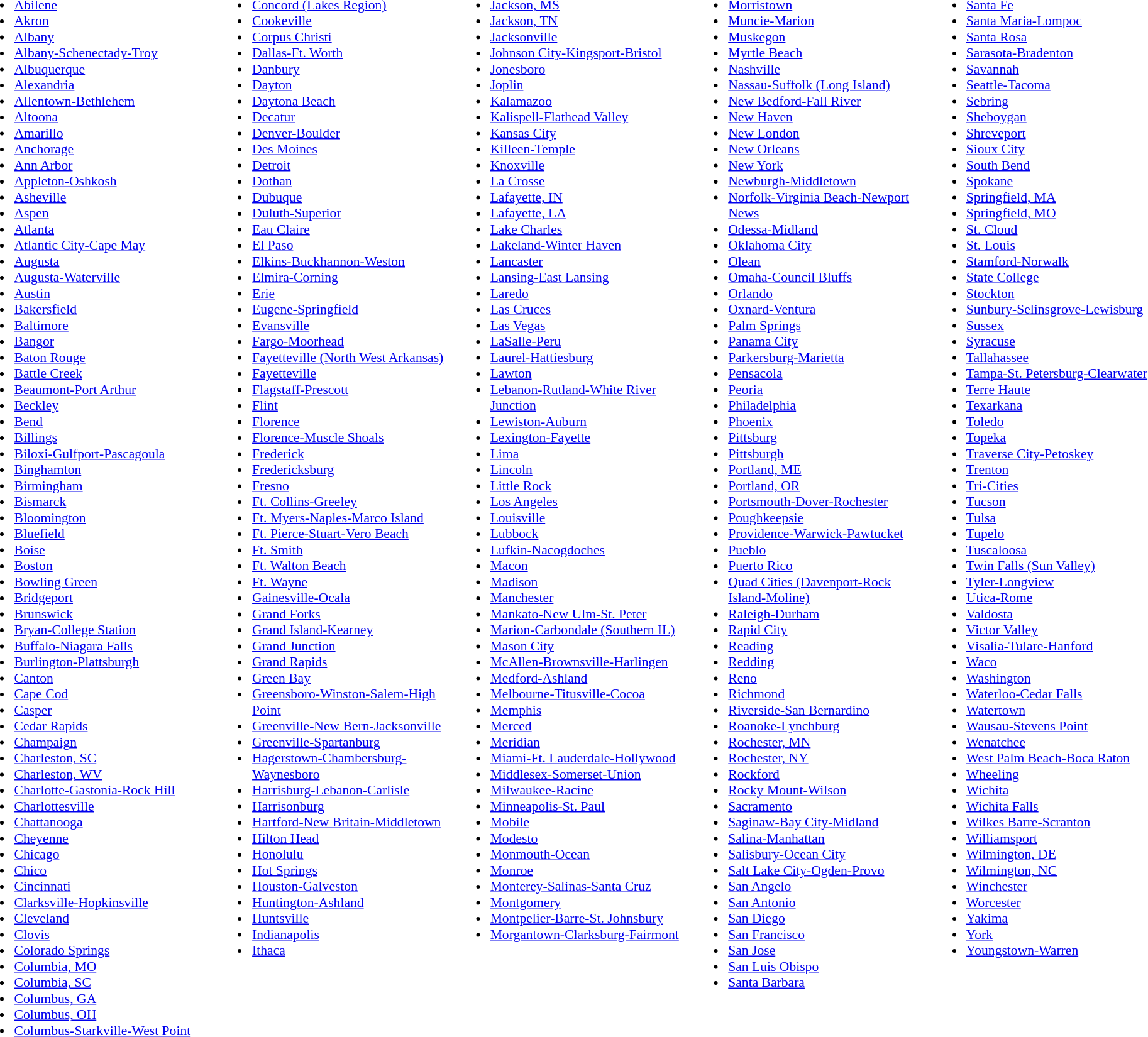<table width=100% style="vertical-align: top; font-size: 90%;">
<tr valign=top>
<td width=14%><br><ul><li><a href='#'>Abilene</a></li><li><a href='#'>Akron</a></li><li><a href='#'>Albany</a></li><li><a href='#'>Albany-Schenectady-Troy</a></li><li><a href='#'>Albuquerque</a></li><li><a href='#'>Alexandria</a></li><li><a href='#'>Allentown-Bethlehem</a></li><li><a href='#'>Altoona</a></li><li><a href='#'>Amarillo</a></li><li><a href='#'>Anchorage</a></li><li><a href='#'>Ann Arbor</a></li><li><a href='#'>Appleton-Oshkosh</a></li><li><a href='#'>Asheville</a></li><li><a href='#'>Aspen</a></li><li><a href='#'>Atlanta</a></li><li><a href='#'>Atlantic City-Cape May</a></li><li><a href='#'>Augusta</a></li><li><a href='#'>Augusta-Waterville</a></li><li><a href='#'>Austin</a></li><li><a href='#'>Bakersfield</a></li><li><a href='#'>Baltimore</a></li><li><a href='#'>Bangor</a></li><li><a href='#'>Baton Rouge</a></li><li><a href='#'>Battle Creek</a></li><li><a href='#'>Beaumont-Port Arthur</a></li><li><a href='#'>Beckley</a></li><li><a href='#'>Bend</a></li><li><a href='#'>Billings</a></li><li><a href='#'>Biloxi-Gulfport-Pascagoula</a></li><li><a href='#'>Binghamton</a></li><li><a href='#'>Birmingham</a></li><li><a href='#'>Bismarck</a></li><li><a href='#'>Bloomington</a></li><li><a href='#'>Bluefield</a></li><li><a href='#'>Boise</a></li><li><a href='#'>Boston</a></li><li><a href='#'>Bowling Green</a></li><li><a href='#'>Bridgeport</a></li><li><a href='#'>Brunswick</a></li><li><a href='#'>Bryan-College Station</a></li><li><a href='#'>Buffalo-Niagara Falls</a></li><li><a href='#'>Burlington-Plattsburgh</a></li><li><a href='#'>Canton</a></li><li><a href='#'>Cape Cod</a></li><li><a href='#'>Casper</a></li><li><a href='#'>Cedar Rapids</a></li><li><a href='#'>Champaign</a></li><li><a href='#'>Charleston, SC</a></li><li><a href='#'>Charleston, WV</a></li><li><a href='#'>Charlotte-Gastonia-Rock Hill</a></li><li><a href='#'>Charlottesville</a></li><li><a href='#'>Chattanooga</a></li><li><a href='#'>Cheyenne</a></li><li><a href='#'>Chicago</a></li><li><a href='#'>Chico</a></li><li><a href='#'>Cincinnati</a></li><li><a href='#'>Clarksville-Hopkinsville</a></li><li><a href='#'>Cleveland</a></li><li><a href='#'>Clovis</a></li><li><a href='#'>Colorado Springs</a></li><li><a href='#'>Columbia, MO</a></li><li><a href='#'>Columbia, SC</a></li><li><a href='#'>Columbus, GA</a></li><li><a href='#'>Columbus, OH</a></li><li><a href='#'>Columbus-Starkville-West Point</a></li></ul></td>
<td width=14%><br><ul><li><a href='#'>Concord (Lakes Region)</a></li><li><a href='#'>Cookeville</a></li><li><a href='#'>Corpus Christi</a></li><li><a href='#'>Dallas-Ft. Worth</a></li><li><a href='#'>Danbury</a></li><li><a href='#'>Dayton</a></li><li><a href='#'>Daytona Beach</a></li><li><a href='#'>Decatur</a></li><li><a href='#'>Denver-Boulder</a></li><li><a href='#'>Des Moines</a></li><li><a href='#'>Detroit</a></li><li><a href='#'>Dothan</a></li><li><a href='#'>Dubuque</a></li><li><a href='#'>Duluth-Superior</a></li><li><a href='#'>Eau Claire</a></li><li><a href='#'>El Paso</a></li><li><a href='#'>Elkins-Buckhannon-Weston</a></li><li><a href='#'>Elmira-Corning</a></li><li><a href='#'>Erie</a></li><li><a href='#'>Eugene-Springfield</a></li><li><a href='#'>Evansville</a></li><li><a href='#'>Fargo-Moorhead</a></li><li><a href='#'>Fayetteville (North West Arkansas)</a></li><li><a href='#'>Fayetteville</a></li><li><a href='#'>Flagstaff-Prescott</a></li><li><a href='#'>Flint</a></li><li><a href='#'>Florence</a></li><li><a href='#'>Florence-Muscle Shoals</a></li><li><a href='#'>Frederick</a></li><li><a href='#'>Fredericksburg</a></li><li><a href='#'>Fresno</a></li><li><a href='#'>Ft. Collins-Greeley</a></li><li><a href='#'>Ft. Myers-Naples-Marco Island</a></li><li><a href='#'>Ft. Pierce-Stuart-Vero Beach</a></li><li><a href='#'>Ft. Smith</a></li><li><a href='#'>Ft. Walton Beach</a></li><li><a href='#'>Ft. Wayne</a></li><li><a href='#'>Gainesville-Ocala</a></li><li><a href='#'>Grand Forks</a></li><li><a href='#'>Grand Island-Kearney</a></li><li><a href='#'>Grand Junction</a></li><li><a href='#'>Grand Rapids</a></li><li><a href='#'>Green Bay</a></li><li><a href='#'>Greensboro-Winston-Salem-High Point</a></li><li><a href='#'>Greenville-New Bern-Jacksonville</a></li><li><a href='#'>Greenville-Spartanburg</a></li><li><a href='#'>Hagerstown-Chambersburg-Waynesboro</a></li><li><a href='#'>Harrisburg-Lebanon-Carlisle</a></li><li><a href='#'>Harrisonburg</a></li><li><a href='#'>Hartford-New Britain-Middletown</a></li><li><a href='#'>Hilton Head</a></li><li><a href='#'>Honolulu</a></li><li><a href='#'>Hot Springs</a></li><li><a href='#'>Houston-Galveston</a></li><li><a href='#'>Huntington-Ashland</a></li><li><a href='#'>Huntsville</a></li><li><a href='#'>Indianapolis</a></li><li><a href='#'>Ithaca</a></li></ul></td>
<td width=14%><br><ul><li><a href='#'>Jackson, MS</a></li><li><a href='#'>Jackson, TN</a></li><li><a href='#'>Jacksonville</a></li><li><a href='#'>Johnson City-Kingsport-Bristol</a></li><li><a href='#'>Jonesboro</a></li><li><a href='#'>Joplin</a></li><li><a href='#'>Kalamazoo</a></li><li><a href='#'>Kalispell-Flathead Valley</a></li><li><a href='#'>Kansas City</a></li><li><a href='#'>Killeen-Temple</a></li><li><a href='#'>Knoxville</a></li><li><a href='#'>La Crosse</a></li><li><a href='#'>Lafayette, IN</a></li><li><a href='#'>Lafayette, LA</a></li><li><a href='#'>Lake Charles</a></li><li><a href='#'>Lakeland-Winter Haven</a></li><li><a href='#'>Lancaster</a></li><li><a href='#'>Lansing-East Lansing</a></li><li><a href='#'>Laredo</a></li><li><a href='#'>Las Cruces</a></li><li><a href='#'>Las Vegas</a></li><li><a href='#'>LaSalle-Peru</a></li><li><a href='#'>Laurel-Hattiesburg</a></li><li><a href='#'>Lawton</a></li><li><a href='#'>Lebanon-Rutland-White River Junction</a></li><li><a href='#'>Lewiston-Auburn</a></li><li><a href='#'>Lexington-Fayette</a></li><li><a href='#'>Lima</a></li><li><a href='#'>Lincoln</a></li><li><a href='#'>Little Rock</a></li><li><a href='#'>Los Angeles</a></li><li><a href='#'>Louisville</a></li><li><a href='#'>Lubbock</a></li><li><a href='#'>Lufkin-Nacogdoches</a></li><li><a href='#'>Macon</a></li><li><a href='#'>Madison</a></li><li><a href='#'>Manchester</a></li><li><a href='#'>Mankato-New Ulm-St. Peter</a></li><li><a href='#'>Marion-Carbondale (Southern IL)</a></li><li><a href='#'>Mason City</a></li><li><a href='#'>McAllen-Brownsville-Harlingen</a></li><li><a href='#'>Medford-Ashland</a></li><li><a href='#'>Melbourne-Titusville-Cocoa</a></li><li><a href='#'>Memphis</a></li><li><a href='#'>Merced</a></li><li><a href='#'>Meridian</a></li><li><a href='#'>Miami-Ft. Lauderdale-Hollywood</a></li><li><a href='#'>Middlesex-Somerset-Union</a></li><li><a href='#'>Milwaukee-Racine</a></li><li><a href='#'>Minneapolis-St. Paul</a></li><li><a href='#'>Mobile</a></li><li><a href='#'>Modesto</a></li><li><a href='#'>Monmouth-Ocean</a></li><li><a href='#'>Monroe</a></li><li><a href='#'>Monterey-Salinas-Santa Cruz</a></li><li><a href='#'>Montgomery</a></li><li><a href='#'>Montpelier-Barre-St. Johnsbury</a></li><li><a href='#'>Morgantown-Clarksburg-Fairmont</a></li></ul></td>
<td width=14%><br><ul><li><a href='#'>Morristown</a></li><li><a href='#'>Muncie-Marion</a></li><li><a href='#'>Muskegon</a></li><li><a href='#'>Myrtle Beach</a></li><li><a href='#'>Nashville</a></li><li><a href='#'>Nassau-Suffolk (Long Island)</a></li><li><a href='#'>New Bedford-Fall River</a></li><li><a href='#'>New Haven</a></li><li><a href='#'>New London</a></li><li><a href='#'>New Orleans</a></li><li><a href='#'>New York</a></li><li><a href='#'>Newburgh-Middletown</a></li><li><a href='#'>Norfolk-Virginia Beach-Newport News</a></li><li><a href='#'>Odessa-Midland</a></li><li><a href='#'>Oklahoma City</a></li><li><a href='#'>Olean</a></li><li><a href='#'>Omaha-Council Bluffs</a></li><li><a href='#'>Orlando</a></li><li><a href='#'>Oxnard-Ventura</a></li><li><a href='#'>Palm Springs</a></li><li><a href='#'>Panama City</a></li><li><a href='#'>Parkersburg-Marietta</a></li><li><a href='#'>Pensacola</a></li><li><a href='#'>Peoria</a></li><li><a href='#'>Philadelphia</a></li><li><a href='#'>Phoenix</a></li><li><a href='#'>Pittsburg</a></li><li><a href='#'>Pittsburgh</a></li><li><a href='#'>Portland, ME</a></li><li><a href='#'>Portland, OR</a></li><li><a href='#'>Portsmouth-Dover-Rochester</a></li><li><a href='#'>Poughkeepsie</a></li><li><a href='#'>Providence-Warwick-Pawtucket</a></li><li><a href='#'>Pueblo</a></li><li><a href='#'>Puerto Rico</a></li><li><a href='#'>Quad Cities (Davenport-Rock Island-Moline)</a></li><li><a href='#'>Raleigh-Durham</a></li><li><a href='#'>Rapid City</a></li><li><a href='#'>Reading</a></li><li><a href='#'>Redding</a></li><li><a href='#'>Reno</a></li><li><a href='#'>Richmond</a></li><li><a href='#'>Riverside-San Bernardino</a></li><li><a href='#'>Roanoke-Lynchburg</a></li><li><a href='#'>Rochester, MN</a></li><li><a href='#'>Rochester, NY</a></li><li><a href='#'>Rockford</a></li><li><a href='#'>Rocky Mount-Wilson</a></li><li><a href='#'>Sacramento</a></li><li><a href='#'>Saginaw-Bay City-Midland</a></li><li><a href='#'>Salina-Manhattan</a></li><li><a href='#'>Salisbury-Ocean City</a></li><li><a href='#'>Salt Lake City-Ogden-Provo</a></li><li><a href='#'>San Angelo</a></li><li><a href='#'>San Antonio</a></li><li><a href='#'>San Diego</a></li><li><a href='#'>San Francisco</a></li><li><a href='#'>San Jose</a></li><li><a href='#'>San Luis Obispo</a></li><li><a href='#'>Santa Barbara</a></li></ul></td>
<td width=14%><br><ul><li><a href='#'>Santa Fe</a></li><li><a href='#'>Santa Maria-Lompoc</a></li><li><a href='#'>Santa Rosa</a></li><li><a href='#'>Sarasota-Bradenton</a></li><li><a href='#'>Savannah</a></li><li><a href='#'>Seattle-Tacoma</a></li><li><a href='#'>Sebring</a></li><li><a href='#'>Sheboygan</a></li><li><a href='#'>Shreveport</a></li><li><a href='#'>Sioux City</a></li><li><a href='#'>South Bend</a></li><li><a href='#'>Spokane</a></li><li><a href='#'>Springfield, MA</a></li><li><a href='#'>Springfield, MO</a></li><li><a href='#'>St. Cloud</a></li><li><a href='#'>St. Louis</a></li><li><a href='#'>Stamford-Norwalk</a></li><li><a href='#'>State College</a></li><li><a href='#'>Stockton</a></li><li><a href='#'>Sunbury-Selinsgrove-Lewisburg</a></li><li><a href='#'>Sussex</a></li><li><a href='#'>Syracuse</a></li><li><a href='#'>Tallahassee</a></li><li><a href='#'>Tampa-St. Petersburg-Clearwater</a></li><li><a href='#'>Terre Haute</a></li><li><a href='#'>Texarkana</a></li><li><a href='#'>Toledo</a></li><li><a href='#'>Topeka</a></li><li><a href='#'>Traverse City-Petoskey</a></li><li><a href='#'>Trenton</a></li><li><a href='#'>Tri-Cities</a></li><li><a href='#'>Tucson</a></li><li><a href='#'>Tulsa</a></li><li><a href='#'>Tupelo</a></li><li><a href='#'>Tuscaloosa</a></li><li><a href='#'>Twin Falls (Sun Valley)</a></li><li><a href='#'>Tyler-Longview</a></li><li><a href='#'>Utica-Rome</a></li><li><a href='#'>Valdosta</a></li><li><a href='#'>Victor Valley</a></li><li><a href='#'>Visalia-Tulare-Hanford</a></li><li><a href='#'>Waco</a></li><li><a href='#'>Washington</a></li><li><a href='#'>Waterloo-Cedar Falls</a></li><li><a href='#'>Watertown</a></li><li><a href='#'>Wausau-Stevens Point</a></li><li><a href='#'>Wenatchee</a></li><li><a href='#'>West Palm Beach-Boca Raton</a></li><li><a href='#'>Wheeling</a></li><li><a href='#'>Wichita</a></li><li><a href='#'>Wichita Falls</a></li><li><a href='#'>Wilkes Barre-Scranton</a></li><li><a href='#'>Williamsport</a></li><li><a href='#'>Wilmington, DE</a></li><li><a href='#'>Wilmington, NC</a></li><li><a href='#'>Winchester</a></li><li><a href='#'>Worcester</a></li><li><a href='#'>Yakima</a></li><li><a href='#'>York</a></li><li><a href='#'>Youngstown-Warren</a></li></ul></td>
</tr>
</table>
